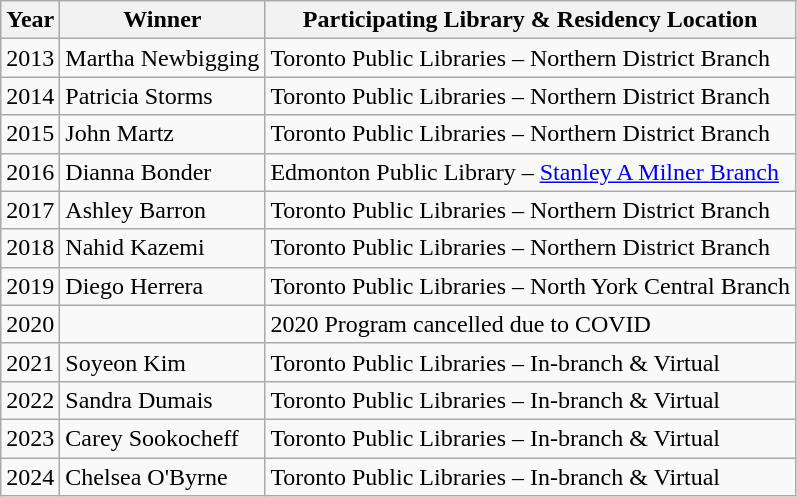<table class="wikitable">
<tr>
<th>Year</th>
<th>Winner</th>
<th>Participating Library & Residency Location</th>
</tr>
<tr>
<td>2013</td>
<td>Martha Newbigging</td>
<td>Toronto Public Libraries – Northern District Branch</td>
</tr>
<tr>
<td>2014</td>
<td>Patricia Storms</td>
<td>Toronto Public Libraries – Northern District Branch</td>
</tr>
<tr>
<td>2015</td>
<td>John Martz</td>
<td>Toronto Public Libraries – Northern District Branch</td>
</tr>
<tr>
<td>2016</td>
<td>Dianna Bonder</td>
<td>Edmonton Public Library – <a href='#'>Stanley A Milner Branch</a></td>
</tr>
<tr>
<td>2017</td>
<td>Ashley Barron</td>
<td>Toronto Public Libraries – Northern District Branch</td>
</tr>
<tr>
<td>2018</td>
<td>Nahid Kazemi</td>
<td>Toronto Public Libraries – Northern District Branch</td>
</tr>
<tr>
<td>2019</td>
<td>Diego Herrera</td>
<td>Toronto Public Libraries –  North York Central Branch</td>
</tr>
<tr>
<td>2020</td>
<td></td>
<td>2020 Program cancelled due to COVID</td>
</tr>
<tr>
<td>2021</td>
<td>Soyeon Kim</td>
<td>Toronto Public Libraries – In-branch & Virtual</td>
</tr>
<tr>
<td>2022</td>
<td>Sandra Dumais</td>
<td>Toronto Public Libraries – In-branch & Virtual</td>
</tr>
<tr>
<td>2023</td>
<td>Carey Sookocheff</td>
<td>Toronto Public Libraries – In-branch & Virtual</td>
</tr>
<tr>
<td>2024</td>
<td>Chelsea O'Byrne</td>
<td>Toronto Public Libraries – In-branch & Virtual</td>
</tr>
</table>
